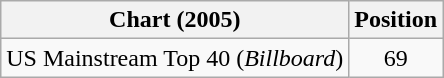<table class="wikitable">
<tr>
<th>Chart (2005)</th>
<th>Position</th>
</tr>
<tr>
<td>US Mainstream Top 40 (<em>Billboard</em>)</td>
<td align="center">69</td>
</tr>
</table>
